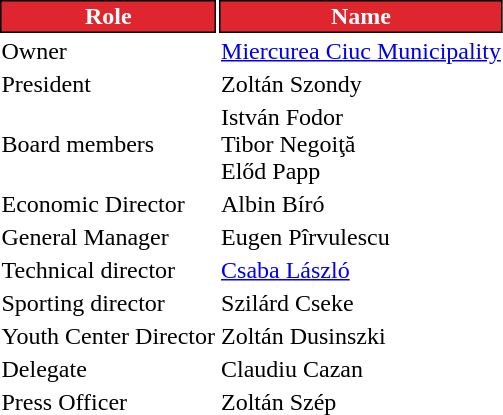<table class="toccolours">
<tr>
<th style="background:#df252d;color:#FFFFFF;border:1px solid #000000;">Role</th>
<th style="background:#df252d;color:#FFFFFF;border:1px solid #000000;">Name</th>
</tr>
<tr>
<td>Owner</td>
<td> <a href='#'>Miercurea Ciuc Municipality</a></td>
</tr>
<tr>
<td>President</td>
<td> Zoltán Szondy</td>
</tr>
<tr>
<td>Board members</td>
<td> István Fodor <br>  Tibor Negoiţă <br>  Előd Papp</td>
</tr>
<tr>
<td>Economic Director</td>
<td> Albin Bíró</td>
</tr>
<tr>
<td>General Manager</td>
<td> Eugen Pîrvulescu</td>
</tr>
<tr>
<td>Technical director</td>
<td> <a href='#'>Csaba László</a></td>
</tr>
<tr>
<td>Sporting director</td>
<td> Szilárd Cseke</td>
</tr>
<tr>
<td>Youth Center Director</td>
<td> Zoltán Dusinszki</td>
</tr>
<tr>
<td>Delegate</td>
<td> Claudiu Cazan</td>
</tr>
<tr>
<td>Press Officer</td>
<td> Zoltán Szép</td>
</tr>
</table>
